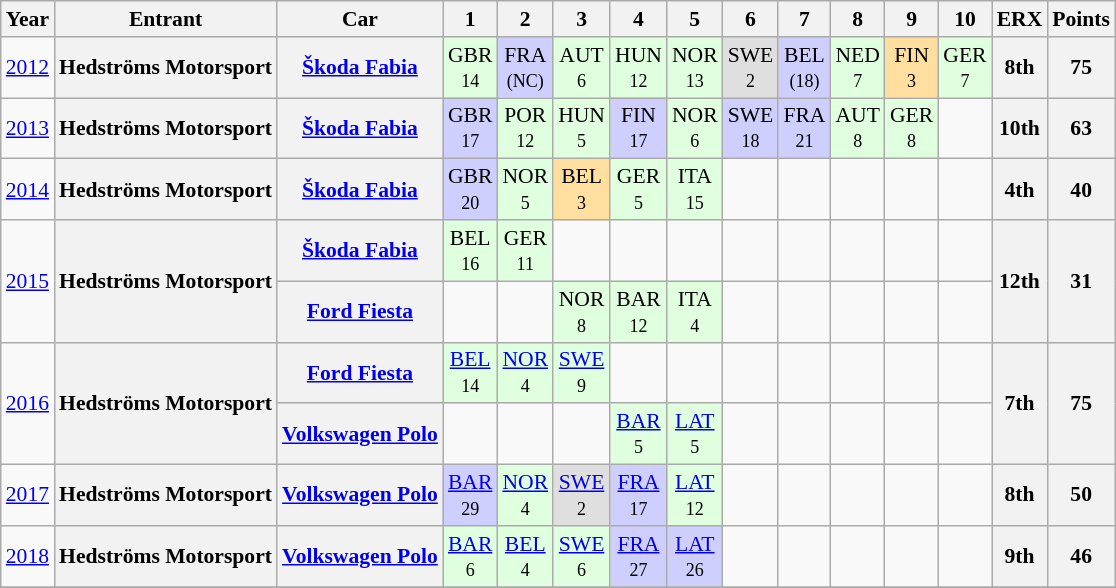<table class="wikitable" border="1" style="text-align:center; font-size:90%;">
<tr valign="top">
<th>Year</th>
<th>Entrant</th>
<th>Car</th>
<th>1</th>
<th>2</th>
<th>3</th>
<th>4</th>
<th>5</th>
<th>6</th>
<th>7</th>
<th>8</th>
<th>9</th>
<th>10</th>
<th>ERX</th>
<th>Points</th>
</tr>
<tr>
<td><a href='#'>2012</a></td>
<th>Hedströms Motorsport</th>
<th><a href='#'>Škoda Fabia</a></th>
<td style="background:#DFFFDF;">GBR<br><small>14</small></td>
<td style="background:#CFCFFF;">FRA<br><small>(NC)</small></td>
<td style="background:#DFFFDF;">AUT<br><small>6</small></td>
<td style="background:#DFFFDF;">HUN<br><small>12</small></td>
<td style="background:#DFFFDF;">NOR<br><small>13</small></td>
<td style="background:#DFDFDF;">SWE<br><small>2</small></td>
<td style="background:#CFCFFF;">BEL<br><small>(18)</small></td>
<td style="background:#DFFFDF;">NED<br><small>7</small></td>
<td style="background:#FFDF9F;">FIN<br><small>3</small></td>
<td style="background:#DFFFDF;">GER<br><small>7</small></td>
<th>8th</th>
<th>75</th>
</tr>
<tr>
<td><a href='#'>2013</a></td>
<th>Hedströms Motorsport</th>
<th><a href='#'>Škoda Fabia</a></th>
<td style="background:#CFCFFF;">GBR<br><small>17</small></td>
<td style="background:#DFFFDF;">POR<br><small>12</small></td>
<td style="background:#DFFFDF;">HUN<br><small>5</small></td>
<td style="background:#CFCFFF;">FIN<br><small>17</small></td>
<td style="background:#DFFFDF;">NOR<br><small>6</small></td>
<td style="background:#CFCFFF;">SWE<br><small>18</small></td>
<td style="background:#CFCFFF;">FRA<br><small>21</small></td>
<td style="background:#DFFFDF;">AUT<br><small>8</small></td>
<td style="background:#DFFFDF;">GER<br><small>8</small></td>
<td></td>
<th>10th</th>
<th>63</th>
</tr>
<tr>
<td><a href='#'>2014</a></td>
<th>Hedströms Motorsport</th>
<th><a href='#'>Škoda Fabia</a></th>
<td style="background:#CFCFFF;">GBR<br><small>20</small></td>
<td style="background:#DFFFDF;">NOR<br><small>5</small></td>
<td style="background:#FFDF9F;">BEL<br><small>3</small></td>
<td style="background:#DFFFDF;">GER<br><small>5</small></td>
<td style="background:#DFFFDF;">ITA<br><small>15</small></td>
<td></td>
<td></td>
<td></td>
<td></td>
<td></td>
<th>4th</th>
<th>40</th>
</tr>
<tr>
<td rowspan=2><a href='#'>2015</a></td>
<th rowspan=2>Hedströms Motorsport</th>
<th><a href='#'>Škoda Fabia</a></th>
<td style="background:#DFFFDF;">BEL<br><small>16</small></td>
<td style="background:#DFFFDF;">GER<br><small>11</small></td>
<td></td>
<td></td>
<td></td>
<td></td>
<td></td>
<td></td>
<td></td>
<td></td>
<th rowspan=2>12th</th>
<th rowspan=2>31</th>
</tr>
<tr>
<th><a href='#'>Ford Fiesta</a></th>
<td></td>
<td></td>
<td style="background:#DFFFDF;">NOR<br><small>8</small></td>
<td style="background:#DFFFDF;">BAR<br><small>12</small></td>
<td style="background:#DFFFDF;">ITA<br><small>4</small></td>
<td></td>
<td></td>
<td></td>
<td></td>
<td></td>
</tr>
<tr>
<td rowspan=2><a href='#'>2016</a></td>
<th rowspan=2>Hedströms Motorsport</th>
<th><a href='#'>Ford Fiesta</a></th>
<td style="background:#DFFFDF;"><a href='#'>BEL</a><br><small>14</small></td>
<td style="background:#DFFFDF;"><a href='#'>NOR</a><br><small>4</small></td>
<td style="background:#DFFFDF;"><a href='#'>SWE</a><br><small>9</small></td>
<td></td>
<td></td>
<td></td>
<td></td>
<td></td>
<td></td>
<td></td>
<th rowspan=2>7th</th>
<th rowspan=2>75</th>
</tr>
<tr>
<th><a href='#'>Volkswagen Polo</a></th>
<td></td>
<td></td>
<td></td>
<td style="background:#DFFFDF;"><a href='#'>BAR</a><br><small>5</small></td>
<td style="background:#DFFFDF;"><a href='#'>LAT</a><br><small>5</small></td>
<td></td>
<td></td>
<td></td>
<td></td>
<td></td>
</tr>
<tr>
<td><a href='#'>2017</a></td>
<th>Hedströms Motorsport</th>
<th><a href='#'>Volkswagen Polo</a></th>
<td style="background:#CFCFFF;"><a href='#'>BAR</a><br><small>29</small></td>
<td style="background:#DFFFDF;"><a href='#'>NOR</a><br><small>4</small></td>
<td style="background:#DFDFDF;"><a href='#'>SWE</a><br><small>2</small></td>
<td style="background:#CFCFFF;"><a href='#'>FRA</a><br><small>17</small></td>
<td style="background:#DFFFDF;"><a href='#'>LAT</a><br><small>12</small></td>
<td></td>
<td></td>
<td></td>
<td></td>
<td></td>
<th>8th</th>
<th>50</th>
</tr>
<tr>
<td><a href='#'>2018</a></td>
<th>Hedströms Motorsport</th>
<th><a href='#'>Volkswagen Polo</a></th>
<td style="background:#DFFFDF;"><a href='#'>BAR</a><br><small>6</small></td>
<td style="background:#DFFFDF;"><a href='#'>BEL</a><br><small>4</small></td>
<td style="background:#DFFFDF;"><a href='#'>SWE</a><br><small>6</small></td>
<td style="background:#CFCFFF;"><a href='#'>FRA</a><br><small>27</small></td>
<td style="background:#CFCFFF;"><a href='#'>LAT</a><br><small>26</small></td>
<td></td>
<td></td>
<td></td>
<td></td>
<td></td>
<th>9th</th>
<th>46</th>
</tr>
<tr>
</tr>
</table>
